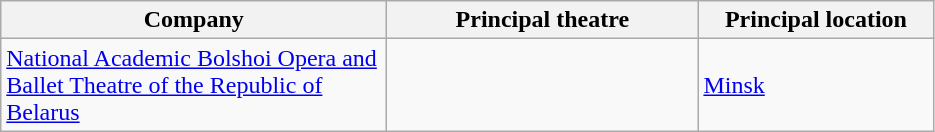<table class="wikitable">
<tr>
<th width=250>Company</th>
<th width=200>Principal theatre</th>
<th width=150>Principal location</th>
</tr>
<tr>
<td><a href='#'>National Academic Bolshoi Opera and Ballet Theatre of the Republic of Belarus</a></td>
<td></td>
<td><a href='#'>Minsk</a></td>
</tr>
</table>
